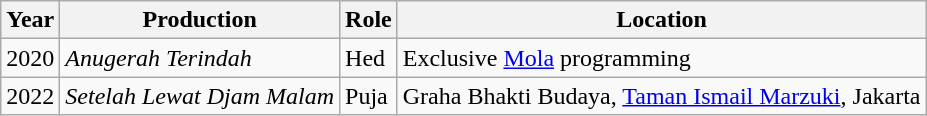<table class="wikitable sortable">
<tr>
<th>Year</th>
<th>Production</th>
<th>Role</th>
<th>Location</th>
</tr>
<tr>
<td>2020</td>
<td><em>Anugerah Terindah</em></td>
<td>Hed</td>
<td>Exclusive <a href='#'>Mola</a> programming</td>
</tr>
<tr>
<td>2022</td>
<td><em>Setelah Lewat Djam Malam</em></td>
<td>Puja</td>
<td>Graha Bhakti Budaya, <a href='#'>Taman Ismail Marzuki</a>, Jakarta<br></td>
</tr>
</table>
